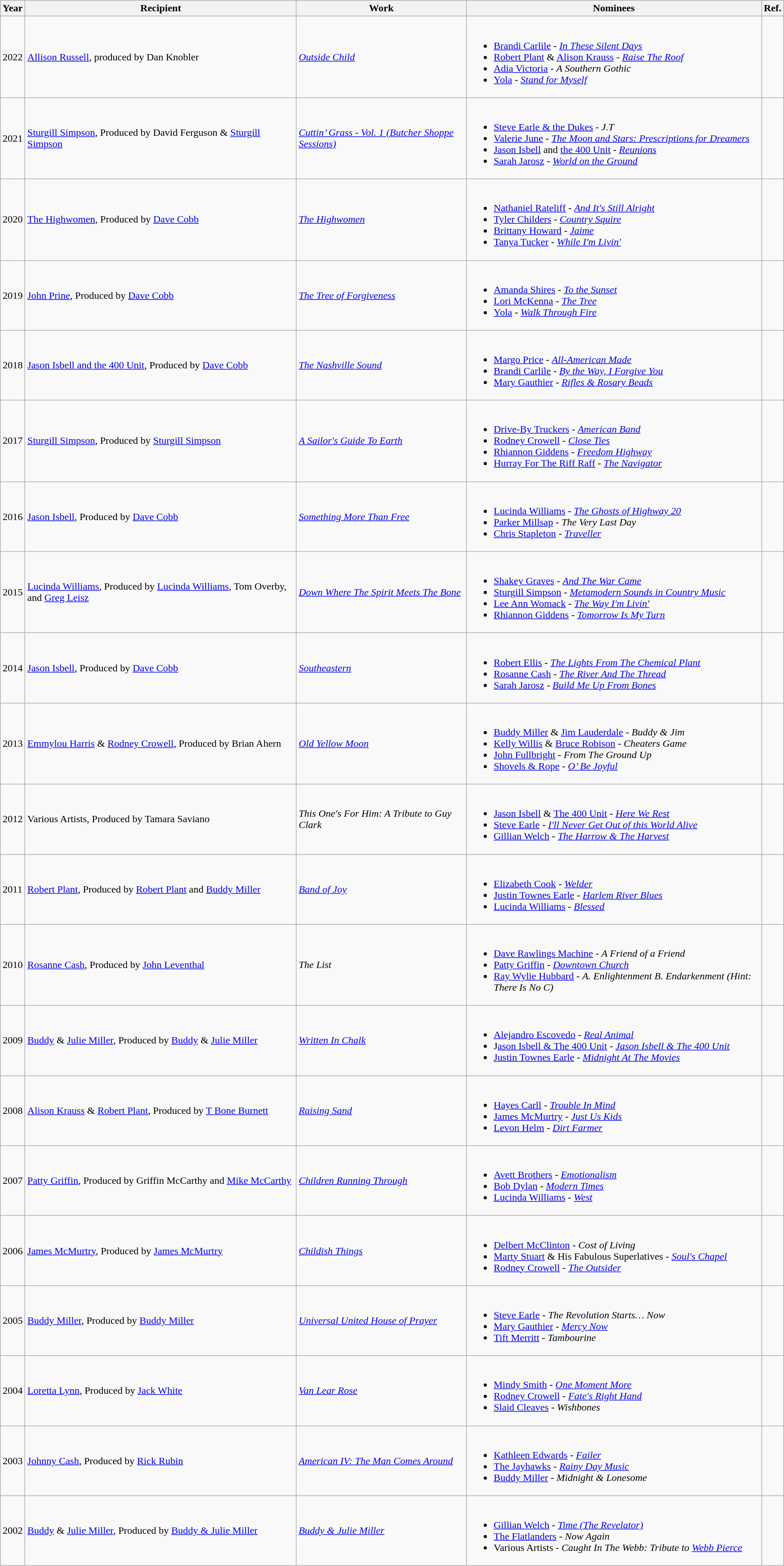<table class="wikitable">
<tr>
<th>Year</th>
<th>Recipient</th>
<th>Work</th>
<th>Nominees</th>
<th>Ref.</th>
</tr>
<tr>
<td>2022</td>
<td><a href='#'>Allison Russell</a>, produced by Dan Knobler</td>
<td><em><a href='#'>Outside Child</a></em></td>
<td><br><ul><li><a href='#'>Brandi Carlile</a> - <em><a href='#'>In These Silent Days</a></em></li><li><a href='#'>Robert Plant</a> & <a href='#'>Alison Krauss</a> - <em><a href='#'>Raise The Roof</a></em></li><li><a href='#'>Adia Victoria</a> - <em>A Southern Gothic</em></li><li><a href='#'>Yola</a> - <em><a href='#'>Stand for Myself</a></em></li></ul></td>
<td></td>
</tr>
<tr>
<td>2021</td>
<td><a href='#'>Sturgill Simpson</a>, Produced by David Ferguson & <a href='#'>Sturgill Simpson</a></td>
<td><em><a href='#'>Cuttin’ Grass - Vol. 1 (Butcher Shoppe Sessions)</a></em></td>
<td><br><ul><li><a href='#'>Steve Earle & the Dukes</a> - <em>J.T</em></li><li><a href='#'>Valerie June</a> - <em><a href='#'>The Moon and Stars: Prescriptions for Dreamers</a></em></li><li><a href='#'>Jason Isbell</a> and <a href='#'>the 400 Unit</a> - <em><a href='#'>Reunions</a></em></li><li><a href='#'>Sarah Jarosz</a> - <em><a href='#'>World on the Ground</a></em></li></ul></td>
<td></td>
</tr>
<tr>
<td>2020</td>
<td><a href='#'>The Highwomen</a>, Produced by <a href='#'>Dave Cobb</a></td>
<td><em><a href='#'>The Highwomen</a></em></td>
<td><br><ul><li><a href='#'>Nathaniel Rateliff</a> - <em><a href='#'>And It's Still Alright</a></em></li><li><a href='#'>Tyler Childers</a> - <em><a href='#'>Country Squire</a></em></li><li><a href='#'>Brittany Howard</a> - <em><a href='#'>Jaime</a></em></li><li><a href='#'>Tanya Tucker</a> - <em><a href='#'>While I'm Livin'</a></em></li></ul></td>
<td></td>
</tr>
<tr>
<td>2019</td>
<td><a href='#'>John Prine</a>, Produced by <a href='#'>Dave Cobb</a></td>
<td><em><a href='#'>The Tree of Forgiveness</a></em></td>
<td><br><ul><li><a href='#'>Amanda Shires</a> - <em><a href='#'>To the Sunset</a></em></li><li><a href='#'>Lori McKenna</a> - <em><a href='#'>The Tree</a></em></li><li><a href='#'>Yola</a> - <em><a href='#'>Walk Through Fire</a></em></li></ul></td>
<td></td>
</tr>
<tr>
<td>2018</td>
<td><a href='#'>Jason Isbell and the 400 Unit</a>, Produced by <a href='#'>Dave Cobb</a></td>
<td><em><a href='#'>The Nashville Sound</a></em></td>
<td><br><ul><li><a href='#'>Margo Price</a> - <em><a href='#'>All-American Made</a></em></li><li><a href='#'>Brandi Carlile</a> - <em><a href='#'>By the Way, I Forgive You</a></em></li><li><a href='#'>Mary Gauthier</a> - <em><a href='#'>Rifles & Rosary Beads</a></em></li></ul></td>
<td></td>
</tr>
<tr>
<td>2017</td>
<td><a href='#'>Sturgill Simpson</a>, Produced by <a href='#'>Sturgill Simpson</a></td>
<td><em><a href='#'>A Sailor's Guide To Earth</a></em></td>
<td><br><ul><li><a href='#'>Drive-By Truckers</a> - <em><a href='#'>American Band</a></em></li><li><a href='#'>Rodney Crowell</a> - <em><a href='#'>Close Ties</a></em></li><li><a href='#'>Rhiannon Giddens</a> - <em><a href='#'>Freedom Highway</a></em></li><li><a href='#'>Hurray For The Riff Raff</a> - <em><a href='#'>The Navigator</a></em></li></ul></td>
<td></td>
</tr>
<tr>
<td>2016</td>
<td><a href='#'>Jason Isbell</a>, Produced by <a href='#'>Dave Cobb</a></td>
<td><em><a href='#'>Something More Than Free</a></em></td>
<td><br><ul><li><a href='#'>Lucinda Williams</a> - <em><a href='#'>The Ghosts of Highway 20</a></em></li><li><a href='#'>Parker Millsap</a> - <em>The Very Last Day</em></li><li><a href='#'>Chris Stapleton</a> - <em><a href='#'>Traveller</a></em></li></ul></td>
<td></td>
</tr>
<tr>
<td>2015</td>
<td><a href='#'>Lucinda Williams</a>, Produced by <a href='#'>Lucinda Williams</a>, Tom Overby, and <a href='#'>Greg Leisz</a></td>
<td><em><a href='#'>Down Where The Spirit Meets The Bone</a></em></td>
<td><br><ul><li><a href='#'>Shakey Graves</a> - <em><a href='#'>And The War Came</a></em></li><li><a href='#'>Sturgill Simpson</a> - <em><a href='#'>Metamodern Sounds in Country Music</a></em></li><li><a href='#'>Lee Ann Womack</a> - <em><a href='#'>The Way I'm Livin'</a></em></li><li><a href='#'>Rhiannon Giddens</a> - <em><a href='#'>Tomorrow Is My Turn</a></em></li></ul></td>
<td></td>
</tr>
<tr>
<td>2014</td>
<td><a href='#'>Jason Isbell</a>, Produced by <a href='#'>Dave Cobb</a></td>
<td><em><a href='#'>Southeastern</a></em></td>
<td><br><ul><li><a href='#'>Robert Ellis</a> - <em><a href='#'>The Lights From The Chemical Plant</a></em></li><li><a href='#'>Rosanne Cash</a> - <em><a href='#'>The River And The Thread</a></em></li><li><a href='#'>Sarah Jarosz</a> - <em><a href='#'>Build Me Up From Bones</a></em></li></ul></td>
<td></td>
</tr>
<tr>
<td>2013</td>
<td><a href='#'>Emmylou Harris</a> & <a href='#'>Rodney Crowell</a>, Produced by Brian Ahern</td>
<td><em><a href='#'>Old Yellow Moon</a></em></td>
<td><br><ul><li><a href='#'>Buddy Miller</a> & <a href='#'>Jim Lauderdale</a> - <em>Buddy & Jim</em></li><li><a href='#'>Kelly Willis</a> & <a href='#'>Bruce Robison</a> - <em>Cheaters Game</em></li><li><a href='#'>John Fullbright</a> - <em>From The Ground Up</em></li><li><a href='#'>Shovels & Rope</a> - <em><a href='#'>O’ Be Joyful</a></em></li></ul></td>
<td></td>
</tr>
<tr>
<td>2012</td>
<td>Various Artists, Produced by Tamara Saviano</td>
<td><em>This One's For Him: A Tribute to Guy Clark</em></td>
<td><br><ul><li><a href='#'>Jason Isbell</a> & <a href='#'>The 400 Unit</a> - <em><a href='#'>Here We Rest</a></em></li><li><a href='#'>Steve Earle</a> - <em><a href='#'>I'll Never Get Out of this World Alive</a></em></li><li><a href='#'>Gillian Welch</a> - <em><a href='#'>The Harrow & The Harvest</a></em></li></ul></td>
<td></td>
</tr>
<tr>
<td>2011</td>
<td><a href='#'>Robert Plant</a>, Produced by <a href='#'>Robert Plant</a> and <a href='#'>Buddy Miller</a></td>
<td><em><a href='#'>Band of Joy</a></em></td>
<td><br><ul><li><a href='#'>Elizabeth Cook</a> - <em><a href='#'>Welder</a></em></li><li><a href='#'>Justin Townes Earle</a> - <em><a href='#'>Harlem River Blues</a></em></li><li><a href='#'>Lucinda Williams</a> - <em><a href='#'>Blessed</a></em></li></ul></td>
<td></td>
</tr>
<tr>
<td>2010</td>
<td><a href='#'>Rosanne Cash</a>, Produced by <a href='#'>John Leventhal</a></td>
<td><em>The List</em></td>
<td><br><ul><li><a href='#'>Dave Rawlings Machine</a> - <em>A Friend of a Friend</em></li><li><a href='#'>Patty Griffin</a> - <em><a href='#'>Downtown Church</a></em></li><li><a href='#'>Ray Wylie Hubbard</a> - <em>A. Enlightenment B. Endarkenment (Hint: There Is No C)</em></li></ul></td>
<td></td>
</tr>
<tr>
<td>2009</td>
<td><a href='#'>Buddy</a> & <a href='#'>Julie Miller</a>, Produced by <a href='#'>Buddy</a> & <a href='#'>Julie Miller</a></td>
<td><em><a href='#'>Written In Chalk</a></em></td>
<td><br><ul><li><a href='#'>Alejandro Escovedo</a> - <em><a href='#'>Real Animal</a></em></li><li>J<a href='#'>ason Isbell & The 400 Unit</a> - <em><a href='#'>Jason Isbell & The 400 Unit</a></em></li><li><a href='#'>Justin Townes Earle</a> - <em><a href='#'>Midnight At The Movies</a></em></li></ul></td>
<td></td>
</tr>
<tr>
<td>2008</td>
<td><a href='#'>Alison Krauss</a> & <a href='#'>Robert Plant</a>, Produced by <a href='#'>T Bone Burnett</a></td>
<td><em><a href='#'>Raising Sand</a></em></td>
<td><br><ul><li><a href='#'>Hayes Carll</a> - <em><a href='#'>Trouble In Mind</a></em></li><li><a href='#'>James McMurtry</a> - <em><a href='#'>Just Us Kids</a></em></li><li><a href='#'>Levon Helm</a> - <em><a href='#'>Dirt Farmer</a></em></li></ul></td>
<td></td>
</tr>
<tr>
<td>2007</td>
<td><a href='#'>Patty Griffin</a>, Produced by Griffin McCarthy and <a href='#'>Mike McCarthy</a></td>
<td><em><a href='#'>Children Running Through</a></em></td>
<td><br><ul><li><a href='#'>Avett Brothers</a> - <em><a href='#'>Emotionalism</a></em></li><li><a href='#'>Bob Dylan</a> - <em><a href='#'>Modern Times</a></em></li><li><a href='#'>Lucinda Williams</a> - <em><a href='#'>West</a></em></li></ul></td>
<td></td>
</tr>
<tr>
<td>2006</td>
<td><a href='#'>James McMurtry</a>, Produced by <a href='#'>James McMurtry</a></td>
<td><em><a href='#'>Childish Things</a></em></td>
<td><br><ul><li><a href='#'>Delbert McClinton</a> - <em>Cost of Living</em></li><li><a href='#'>Marty Stuart</a> & His Fabulous Superlatives - <em><a href='#'>Soul's Chapel</a></em></li><li><a href='#'>Rodney Crowell</a> - <em><a href='#'>The Outsider</a></em></li></ul></td>
<td></td>
</tr>
<tr>
<td>2005</td>
<td><a href='#'>Buddy Miller</a>, Produced by <a href='#'>Buddy Miller</a></td>
<td><em><a href='#'>Universal United House of Prayer</a></em></td>
<td><br><ul><li><a href='#'>Steve Earle</a> - <em>The Revolution Starts… Now</em></li><li><a href='#'>Mary Gauthier</a> - <em><a href='#'>Mercy Now</a></em></li><li><a href='#'>Tift Merritt</a> - <em>Tambourine</em></li></ul></td>
<td></td>
</tr>
<tr>
<td>2004</td>
<td><a href='#'>Loretta Lynn</a>, Produced by <a href='#'>Jack White</a></td>
<td><em><a href='#'>Van Lear Rose</a></em></td>
<td><br><ul><li><a href='#'>Mindy Smith</a> - <em><a href='#'>One Moment More</a></em></li><li><a href='#'>Rodney Crowell</a> - <em><a href='#'>Fate's Right Hand</a></em></li><li><a href='#'>Slaid Cleaves</a> - <em>Wishbones</em></li></ul></td>
<td></td>
</tr>
<tr>
<td>2003</td>
<td><a href='#'>Johnny Cash</a>, Produced by <a href='#'>Rick Rubin</a></td>
<td><em><a href='#'>American IV: The Man Comes Around</a></em></td>
<td><br><ul><li><a href='#'>Kathleen Edwards</a> - <em><a href='#'>Failer</a></em></li><li><a href='#'>The Jayhawks</a> - <em><a href='#'>Rainy Day Music</a></em></li><li><a href='#'>Buddy Miller</a> - <em>Midnight & Lonesome</em></li></ul></td>
<td></td>
</tr>
<tr>
<td>2002</td>
<td><a href='#'>Buddy</a> & <a href='#'>Julie Miller</a>, Produced by <a href='#'>Buddy & Julie Miller</a></td>
<td><em><a href='#'>Buddy & Julie Miller</a></em></td>
<td><br><ul><li><a href='#'>Gillian Welch</a> - <em><a href='#'>Time (The Revelator)</a></em></li><li><a href='#'>The Flatlanders</a> - <em>Now Again</em></li><li>Various Artists - <em>Caught In The Webb: Tribute to <a href='#'>Webb Pierce</a></em></li></ul></td>
<td></td>
</tr>
</table>
